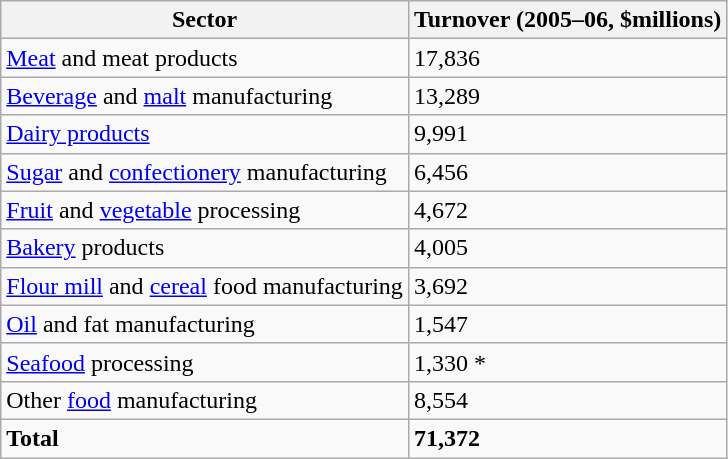<table class="wikitable">
<tr>
<th>Sector</th>
<th>Turnover (2005–06, $millions)</th>
</tr>
<tr>
<td><a href='#'>Meat</a> and meat products</td>
<td>17,836</td>
</tr>
<tr>
<td><a href='#'>Beverage</a> and <a href='#'>malt</a> manufacturing</td>
<td>13,289</td>
</tr>
<tr>
<td><a href='#'>Dairy products</a></td>
<td>9,991</td>
</tr>
<tr>
<td><a href='#'>Sugar</a> and <a href='#'>confectionery</a> manufacturing</td>
<td>6,456</td>
</tr>
<tr>
<td><a href='#'>Fruit</a> and <a href='#'>vegetable</a> processing</td>
<td>4,672</td>
</tr>
<tr>
<td><a href='#'>Bakery</a> products</td>
<td>4,005</td>
</tr>
<tr>
<td><a href='#'>Flour mill</a> and <a href='#'>cereal</a> food manufacturing</td>
<td>3,692</td>
</tr>
<tr>
<td><a href='#'>Oil</a> and fat manufacturing</td>
<td>1,547</td>
</tr>
<tr>
<td><a href='#'>Seafood</a> processing</td>
<td>1,330 *</td>
</tr>
<tr>
<td>Other <a href='#'>food</a> manufacturing</td>
<td>8,554</td>
</tr>
<tr>
<td><strong>Total</strong></td>
<td><strong>71,372</strong></td>
</tr>
</table>
